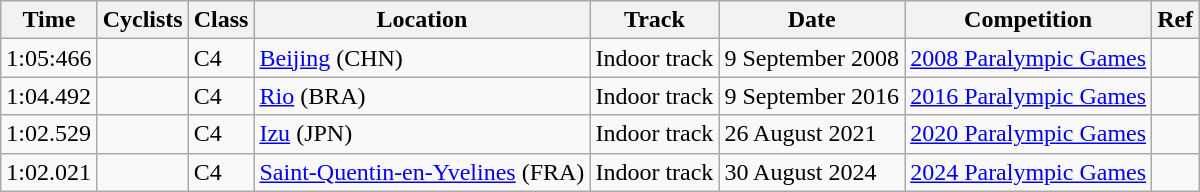<table class="wikitable">
<tr align="left">
<th>Time</th>
<th>Cyclists</th>
<th>Class</th>
<th>Location</th>
<th>Track</th>
<th>Date</th>
<th>Competition</th>
<th>Ref</th>
</tr>
<tr>
<td>1:05:466</td>
<td></td>
<td>C4</td>
<td><a href='#'>Beijing</a> (CHN)</td>
<td>Indoor track</td>
<td>9 September 2008</td>
<td><a href='#'>2008 Paralympic Games</a></td>
<td></td>
</tr>
<tr>
<td>1:04.492</td>
<td></td>
<td>C4</td>
<td><a href='#'>Rio</a> (BRA)</td>
<td>Indoor track</td>
<td>9 September 2016</td>
<td><a href='#'>2016 Paralympic Games</a></td>
<td></td>
</tr>
<tr>
<td>1:02.529</td>
<td></td>
<td>C4</td>
<td><a href='#'>Izu</a> (JPN)</td>
<td>Indoor track</td>
<td>26 August 2021</td>
<td><a href='#'>2020 Paralympic Games</a></td>
<td></td>
</tr>
<tr>
<td>1:02.021</td>
<td></td>
<td>C4</td>
<td><a href='#'>Saint-Quentin-en-Yvelines</a> (FRA)</td>
<td>Indoor track</td>
<td>30 August 2024</td>
<td><a href='#'>2024 Paralympic Games</a></td>
<td></td>
</tr>
</table>
